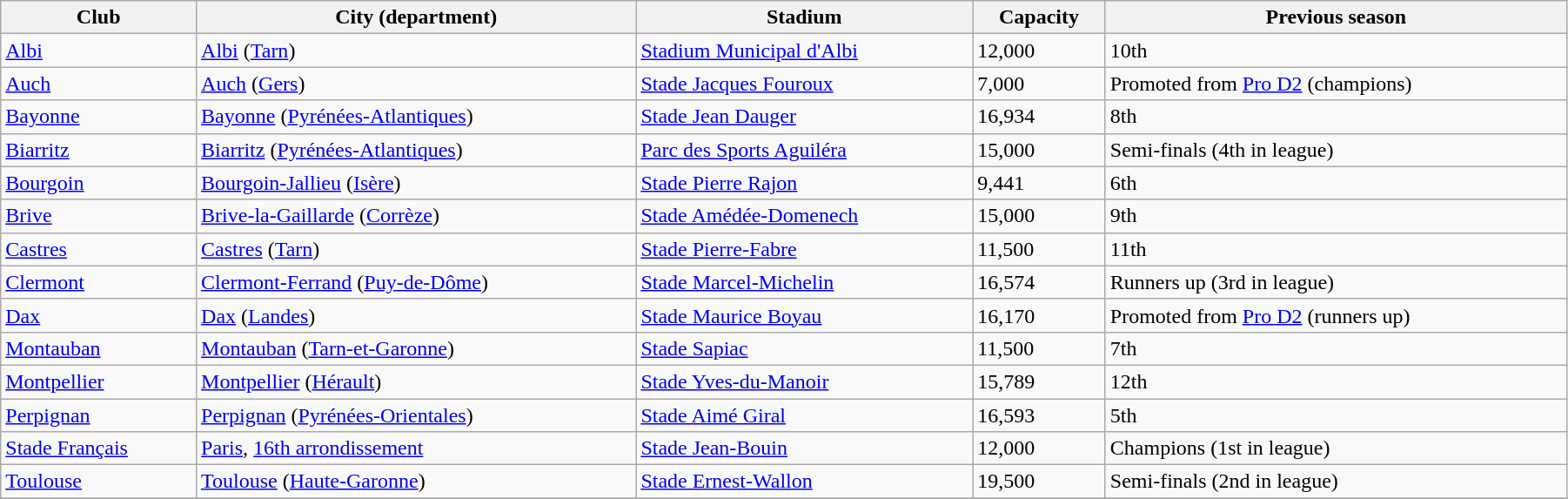<table class="wikitable sortable" width="95%">
<tr>
<th>Club</th>
<th>City (department)</th>
<th>Stadium</th>
<th>Capacity</th>
<th>Previous season</th>
</tr>
<tr>
<td><a href='#'>Albi</a></td>
<td><a href='#'>Albi</a> (<a href='#'>Tarn</a>)</td>
<td><a href='#'>Stadium Municipal d'Albi</a></td>
<td>12,000</td>
<td>10th</td>
</tr>
<tr>
<td><a href='#'>Auch</a></td>
<td><a href='#'>Auch</a> (<a href='#'>Gers</a>)</td>
<td><a href='#'>Stade Jacques Fouroux</a></td>
<td>7,000</td>
<td>Promoted from <a href='#'>Pro D2</a> (champions)</td>
</tr>
<tr>
<td><a href='#'>Bayonne</a></td>
<td><a href='#'>Bayonne</a> (<a href='#'>Pyrénées-Atlantiques</a>)</td>
<td><a href='#'>Stade Jean Dauger</a></td>
<td>16,934</td>
<td>8th</td>
</tr>
<tr>
<td><a href='#'>Biarritz</a></td>
<td><a href='#'>Biarritz</a> (<a href='#'>Pyrénées-Atlantiques</a>)</td>
<td><a href='#'>Parc des Sports Aguiléra</a></td>
<td>15,000</td>
<td>Semi-finals (4th in league)</td>
</tr>
<tr>
<td><a href='#'>Bourgoin</a></td>
<td><a href='#'>Bourgoin-Jallieu</a> (<a href='#'>Isère</a>)</td>
<td><a href='#'>Stade Pierre Rajon</a></td>
<td>9,441</td>
<td>6th</td>
</tr>
<tr>
<td><a href='#'>Brive</a></td>
<td><a href='#'>Brive-la-Gaillarde</a> (<a href='#'>Corrèze</a>)</td>
<td><a href='#'>Stade Amédée-Domenech</a></td>
<td>15,000</td>
<td>9th</td>
</tr>
<tr>
<td><a href='#'>Castres</a></td>
<td><a href='#'>Castres</a> (<a href='#'>Tarn</a>)</td>
<td><a href='#'>Stade Pierre-Fabre</a></td>
<td>11,500</td>
<td>11th</td>
</tr>
<tr>
<td><a href='#'>Clermont</a></td>
<td><a href='#'>Clermont-Ferrand</a> (<a href='#'>Puy-de-Dôme</a>)</td>
<td><a href='#'>Stade Marcel-Michelin</a></td>
<td>16,574</td>
<td>Runners up (3rd in league)</td>
</tr>
<tr>
<td><a href='#'>Dax</a></td>
<td><a href='#'>Dax</a> (<a href='#'>Landes</a>)</td>
<td><a href='#'>Stade Maurice Boyau</a></td>
<td>16,170</td>
<td>Promoted from <a href='#'>Pro D2</a> (runners up)</td>
</tr>
<tr>
<td><a href='#'>Montauban</a></td>
<td><a href='#'>Montauban</a> (<a href='#'>Tarn-et-Garonne</a>)</td>
<td><a href='#'>Stade Sapiac</a></td>
<td>11,500</td>
<td>7th</td>
</tr>
<tr>
<td><a href='#'>Montpellier</a></td>
<td><a href='#'>Montpellier</a> (<a href='#'>Hérault</a>)</td>
<td><a href='#'>Stade Yves-du-Manoir</a></td>
<td>15,789</td>
<td>12th</td>
</tr>
<tr>
<td><a href='#'>Perpignan</a></td>
<td><a href='#'>Perpignan</a> (<a href='#'>Pyrénées-Orientales</a>)</td>
<td><a href='#'>Stade Aimé Giral</a></td>
<td>16,593</td>
<td>5th</td>
</tr>
<tr>
<td><a href='#'>Stade Français</a></td>
<td><a href='#'>Paris</a>, <a href='#'>16th arrondissement</a></td>
<td><a href='#'>Stade Jean-Bouin</a></td>
<td>12,000</td>
<td>Champions (1st in league)</td>
</tr>
<tr>
<td><a href='#'>Toulouse</a></td>
<td><a href='#'>Toulouse</a> (<a href='#'>Haute-Garonne</a>)</td>
<td><a href='#'>Stade Ernest-Wallon</a></td>
<td>19,500</td>
<td>Semi-finals (2nd in league)</td>
</tr>
<tr>
</tr>
</table>
